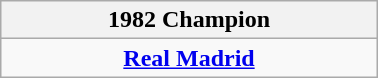<table class="wikitable" style="margin: 0 auto; width: 20%;">
<tr>
<th>1982 Champion</th>
</tr>
<tr>
<td align=center><strong><a href='#'>Real Madrid</a></strong></td>
</tr>
</table>
